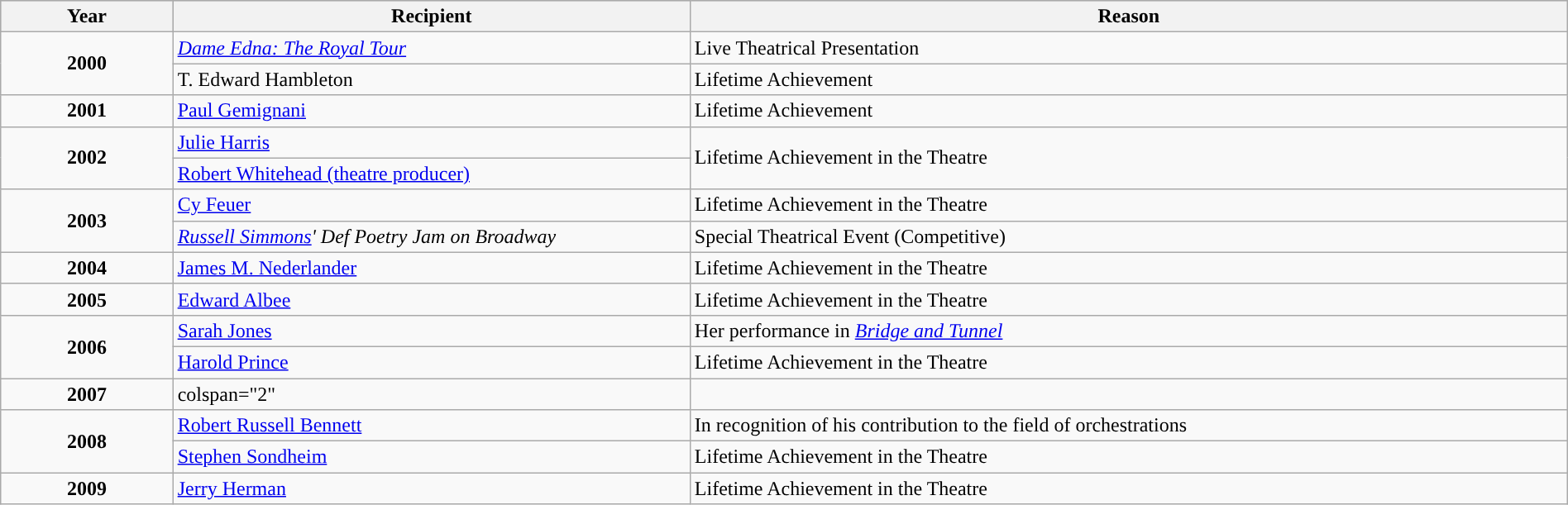<table class="wikitable" style="width:100%;">
<tr style="background:#bebebe;">
<th style="width:11%;">Year</th>
<th style="width:33%;”">Recipient</th>
<th style="width:56%;”">Reason</th>
</tr>
<tr>
<td rowspan="2" align="center"><strong>2000</strong><br></td>
<td><em><a href='#'>Dame Edna: The Royal Tour</a></em></td>
<td>Live Theatrical Presentation</td>
</tr>
<tr>
<td>T. Edward Hambleton</td>
<td>Lifetime Achievement</td>
</tr>
<tr>
<td align="center"><strong>2001</strong><br></td>
<td><a href='#'>Paul Gemignani</a></td>
<td>Lifetime Achievement</td>
</tr>
<tr>
<td rowspan="2" align="center"><strong>2002</strong><br></td>
<td><a href='#'>Julie Harris</a></td>
<td rowspan="2">Lifetime Achievement in the Theatre</td>
</tr>
<tr>
<td><a href='#'>Robert Whitehead (theatre producer)</a></td>
</tr>
<tr>
<td rowspan="2" align="center"><strong>2003</strong><br></td>
<td><a href='#'>Cy Feuer</a></td>
<td>Lifetime Achievement in the Theatre</td>
</tr>
<tr>
<td><em><a href='#'>Russell Simmons</a>' Def Poetry Jam on Broadway</em></td>
<td>Special Theatrical Event (Competitive)</td>
</tr>
<tr>
<td align="center"><strong>2004</strong><br></td>
<td><a href='#'>James M. Nederlander</a></td>
<td>Lifetime Achievement in the Theatre</td>
</tr>
<tr>
<td align="center"><strong>2005</strong><br></td>
<td><a href='#'>Edward Albee</a></td>
<td>Lifetime Achievement in the Theatre</td>
</tr>
<tr>
<td rowspan="2" align="center"><strong>2006</strong><br></td>
<td><a href='#'>Sarah Jones</a></td>
<td>Her performance in <em><a href='#'>Bridge and Tunnel</a></em></td>
</tr>
<tr>
<td><a href='#'>Harold Prince</a></td>
<td>Lifetime Achievement in the Theatre</td>
</tr>
<tr>
<td align="center"><strong>2007</strong><br></td>
<td>colspan="2" </td>
</tr>
<tr>
<td rowspan="2" align="center"><strong>2008</strong><br></td>
<td><a href='#'>Robert Russell Bennett</a></td>
<td>In recognition of his contribution to the field of orchestrations</td>
</tr>
<tr>
<td><a href='#'>Stephen Sondheim</a></td>
<td>Lifetime Achievement in the Theatre</td>
</tr>
<tr>
<td align="center"><strong>2009</strong><br></td>
<td><a href='#'>Jerry Herman</a></td>
<td>Lifetime Achievement in the Theatre</td>
</tr>
</table>
